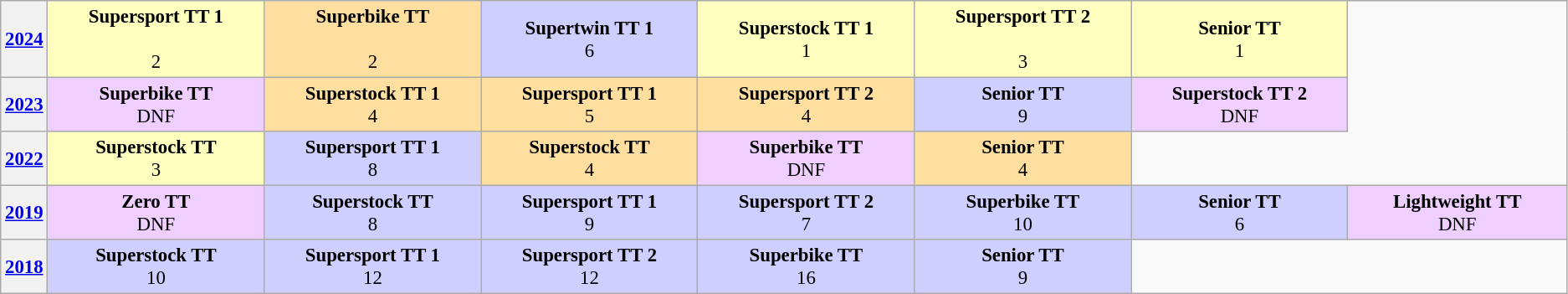<table class="wikitable" style="font-size: 95%;">
<tr>
<th><a href='#'> 2024</a></th>
<td style="text-align:center; background:#ffffbf; width:150pt;"><strong>Supersport TT 1 </strong><br><br>2</td>
<td style="text-align:center; background:#ffdf9f; width:150pt;"><strong>Superbike TT</strong><br><br>2</td>
<td style="text-align:center; background:#cfcfff; width:150pt;"><strong>Supertwin TT 1 </strong><br>6</td>
<td style="text-align:center; background:#ffffbf; width:150pt;"><strong>Superstock TT 1 </strong><br>1</td>
<td style="text-align:center; background:#ffffbf; width:150pt;"><strong>Supersport TT 2</strong><br><br>3</td>
<td style="text-align:center; background:#ffffbf; width:150pt;"><strong>Senior TT </strong><br>1</td>
</tr>
<tr>
<th><a href='#'>2023</a></th>
<td style="text-align:center; background:#efcfff; width:150pt;"><strong>Superbike TT </strong><br>DNF</td>
<td style="text-align:center; background:#ffdf9f; width:150pt;"><strong>Superstock TT 1</strong><br>4</td>
<td style="text-align:center; background:#ffdf9f; width:150pt;"><strong>Supersport TT 1</strong><br>5</td>
<td style="text-align:center; background:#ffdf9f; width:150pt;"><strong>Supersport TT 2</strong><br>4</td>
<td style="text-align:center; background:#cfcfff; width:150pt;"><strong>Senior TT</strong><br>9</td>
<td style="text-align:center; background:#efcfff; width:150pt;"><strong>Superstock TT 2</strong><br>DNF</td>
</tr>
<tr>
<th><a href='#'>2022</a></th>
<td style="text-align:center; background: #ffffbf; width:150pt;"><strong>Superstock TT </strong><br>3</td>
<td style="text-align:center; background: #cfcfff; width:150pt;"><strong>Supersport TT 1 </strong><br>8</td>
<td style="text-align:center; background: #ffdf9f; width:150pt;"><strong>Superstock TT </strong><br>4</td>
<td style="text-align:center; background:#efcfff; width:150pt;"><strong>Superbike TT </strong><br>DNF</td>
<td style="text-align:center; background: #ffdf9f; width:150pt;"><strong>Senior TT </strong><br>4</td>
</tr>
<tr>
<th><a href='#'>2019</a></th>
<td style="text-align:center; background:#efcfff; width:150pt;"><strong>Zero TT </strong><br>DNF</td>
<td style="text-align:center; background: #cfcfff; width:150pt;"><strong>Superstock TT </strong><br>8</td>
<td style="text-align:center; background: #cfcfff; width:150pt;"><strong>Supersport TT 1 </strong><br>9</td>
<td style="text-align:center; background: #cfcfff; width:150pt;"><strong>Supersport TT 2 </strong><br>7</td>
<td style="text-align:center; background: #cfcfff; width:150pt;"><strong>Superbike TT </strong><br>10</td>
<td style="text-align:center; background: #cfcfff; width:150pt;"><strong>Senior TT </strong><br>6</td>
<td style="text-align:center; background:#efcfff; width:150pt;"><strong>Lightweight TT </strong><br>DNF</td>
</tr>
<tr>
<th><a href='#'>2018</a></th>
<td style="text-align:center; background: #cfcfff; width:150pt;"><strong>Superstock TT </strong><br>10</td>
<td style="text-align:center; background: #cfcfff; width:150pt;"><strong>Supersport TT 1 </strong><br>12</td>
<td style="text-align:center; background: #cfcfff; width:150pt;"><strong>Supersport TT 2 </strong><br>12</td>
<td style="text-align:center; background: #cfcfff; width:150pt;"><strong>Superbike TT </strong><br>16</td>
<td style="text-align:center; background: #cfcfff; width:150pt;"><strong>Senior TT </strong><br>9</td>
</tr>
</table>
